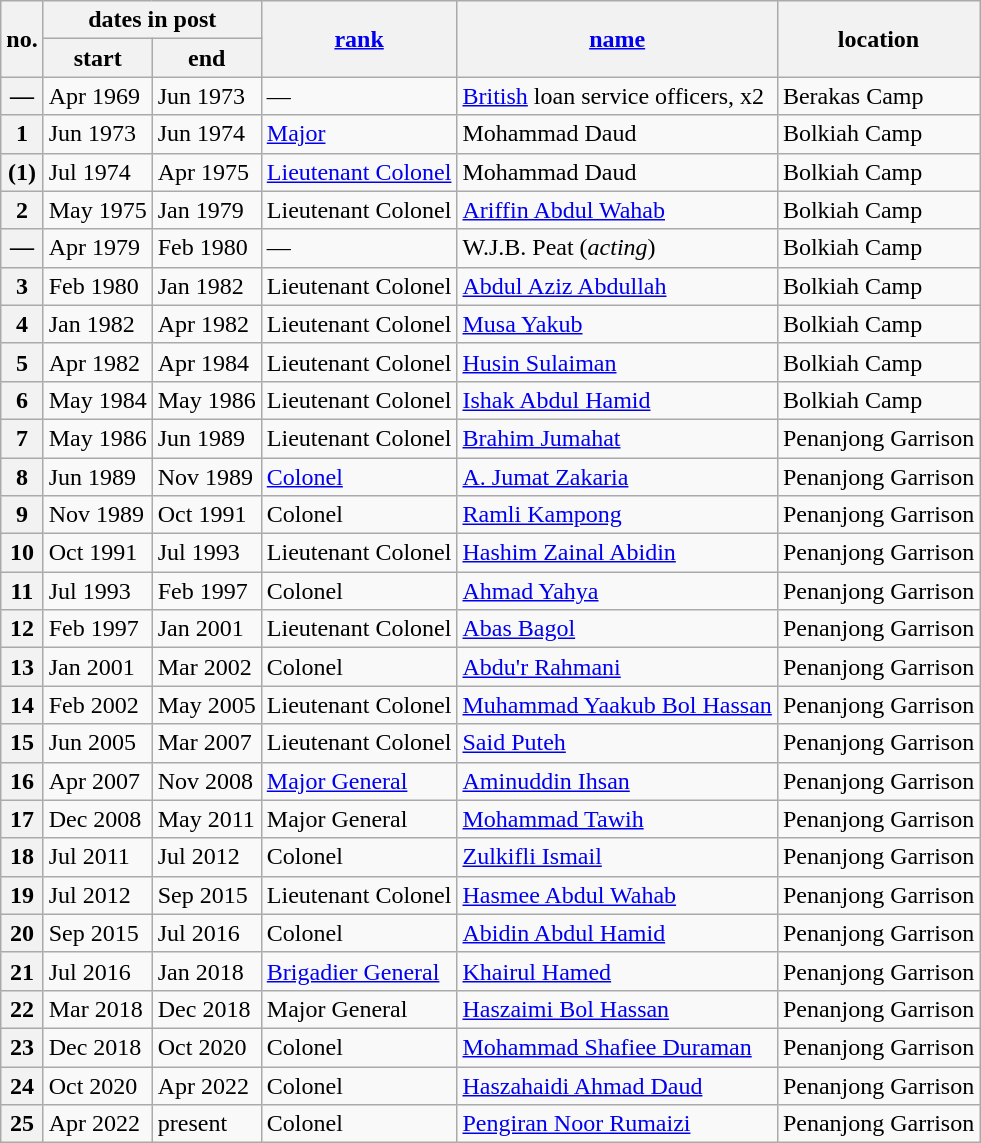<table class="wikitable sortable">
<tr>
<th rowspan=2>no.</th>
<th colspan=2>dates in post</th>
<th rowspan=2><a href='#'>rank</a></th>
<th rowspan=2><a href='#'>name</a></th>
<th rowspan=2>location</th>
</tr>
<tr>
<th>start</th>
<th>end</th>
</tr>
<tr>
<th>—</th>
<td>Apr 1969</td>
<td>Jun 1973</td>
<td>—</td>
<td><a href='#'>British</a> loan service officers, x2</td>
<td>Berakas Camp</td>
</tr>
<tr>
<th>1</th>
<td>Jun 1973</td>
<td>Jun 1974</td>
<td><a href='#'>Major</a></td>
<td>Mohammad Daud</td>
<td>Bolkiah Camp</td>
</tr>
<tr>
<th>(1)</th>
<td>Jul 1974</td>
<td>Apr 1975</td>
<td><a href='#'>Lieutenant Colonel</a></td>
<td>Mohammad Daud</td>
<td>Bolkiah Camp</td>
</tr>
<tr>
<th>2</th>
<td>May 1975</td>
<td>Jan 1979</td>
<td>Lieutenant Colonel</td>
<td><a href='#'>Ariffin Abdul Wahab</a></td>
<td>Bolkiah Camp</td>
</tr>
<tr>
<th>—</th>
<td>Apr 1979</td>
<td>Feb 1980</td>
<td>—</td>
<td>W.J.B. Peat (<em>acting</em>)</td>
<td>Bolkiah Camp</td>
</tr>
<tr>
<th>3</th>
<td>Feb 1980</td>
<td>Jan 1982</td>
<td>Lieutenant Colonel</td>
<td><a href='#'>Abdul Aziz Abdullah</a></td>
<td>Bolkiah Camp</td>
</tr>
<tr>
<th>4</th>
<td>Jan 1982</td>
<td>Apr 1982</td>
<td>Lieutenant Colonel</td>
<td><a href='#'>Musa Yakub</a></td>
<td>Bolkiah Camp</td>
</tr>
<tr>
<th>5</th>
<td>Apr 1982</td>
<td>Apr 1984</td>
<td>Lieutenant Colonel</td>
<td><a href='#'>Husin Sulaiman</a></td>
<td>Bolkiah Camp</td>
</tr>
<tr>
<th>6</th>
<td>May 1984</td>
<td>May 1986</td>
<td>Lieutenant Colonel</td>
<td><a href='#'>Ishak Abdul Hamid</a></td>
<td>Bolkiah Camp</td>
</tr>
<tr>
<th>7</th>
<td>May 1986</td>
<td>Jun 1989</td>
<td>Lieutenant Colonel</td>
<td><a href='#'>Brahim Jumahat</a></td>
<td>Penanjong Garrison</td>
</tr>
<tr>
<th>8</th>
<td>Jun 1989</td>
<td>Nov 1989</td>
<td><a href='#'>Colonel</a></td>
<td><a href='#'>A. Jumat Zakaria</a></td>
<td>Penanjong Garrison</td>
</tr>
<tr>
<th>9</th>
<td>Nov 1989</td>
<td>Oct 1991</td>
<td>Colonel</td>
<td><a href='#'>Ramli Kampong</a></td>
<td>Penanjong Garrison</td>
</tr>
<tr>
<th>10</th>
<td>Oct 1991</td>
<td>Jul 1993</td>
<td>Lieutenant Colonel</td>
<td><a href='#'>Hashim Zainal Abidin</a></td>
<td>Penanjong Garrison</td>
</tr>
<tr>
<th>11</th>
<td>Jul 1993</td>
<td>Feb 1997</td>
<td>Colonel</td>
<td><a href='#'>Ahmad Yahya</a></td>
<td>Penanjong Garrison</td>
</tr>
<tr>
<th>12</th>
<td>Feb 1997</td>
<td>Jan 2001</td>
<td>Lieutenant Colonel</td>
<td><a href='#'>Abas Bagol</a></td>
<td>Penanjong Garrison</td>
</tr>
<tr>
<th>13</th>
<td>Jan 2001</td>
<td>Mar 2002</td>
<td>Colonel</td>
<td><a href='#'>Abdu'r Rahmani</a></td>
<td>Penanjong Garrison</td>
</tr>
<tr>
<th>14</th>
<td>Feb 2002</td>
<td>May 2005</td>
<td>Lieutenant Colonel</td>
<td><a href='#'>Muhammad Yaakub Bol Hassan</a></td>
<td>Penanjong Garrison</td>
</tr>
<tr>
<th>15</th>
<td>Jun 2005</td>
<td>Mar 2007</td>
<td>Lieutenant Colonel</td>
<td><a href='#'>Said Puteh</a></td>
<td>Penanjong Garrison</td>
</tr>
<tr>
<th>16</th>
<td>Apr 2007</td>
<td>Nov 2008</td>
<td><a href='#'>Major General</a></td>
<td><a href='#'>Aminuddin Ihsan</a></td>
<td>Penanjong Garrison</td>
</tr>
<tr>
<th>17</th>
<td>Dec 2008</td>
<td>May 2011</td>
<td>Major General</td>
<td><a href='#'>Mohammad Tawih</a></td>
<td>Penanjong Garrison</td>
</tr>
<tr>
<th>18</th>
<td>Jul 2011</td>
<td>Jul 2012</td>
<td>Colonel</td>
<td><a href='#'>Zulkifli Ismail</a></td>
<td>Penanjong Garrison</td>
</tr>
<tr>
<th>19</th>
<td>Jul 2012</td>
<td>Sep 2015</td>
<td>Lieutenant Colonel</td>
<td><a href='#'>Hasmee Abdul Wahab</a></td>
<td>Penanjong Garrison</td>
</tr>
<tr>
<th>20</th>
<td>Sep 2015</td>
<td>Jul 2016</td>
<td>Colonel</td>
<td><a href='#'>Abidin Abdul Hamid</a></td>
<td>Penanjong Garrison</td>
</tr>
<tr>
<th>21</th>
<td>Jul 2016</td>
<td>Jan 2018</td>
<td><a href='#'>Brigadier General</a></td>
<td><a href='#'>Khairul Hamed</a></td>
<td>Penanjong Garrison</td>
</tr>
<tr>
<th>22</th>
<td>Mar 2018</td>
<td>Dec 2018</td>
<td>Major General</td>
<td><a href='#'>Haszaimi Bol Hassan</a></td>
<td>Penanjong Garrison</td>
</tr>
<tr>
<th>23</th>
<td>Dec 2018</td>
<td>Oct 2020</td>
<td>Colonel</td>
<td><a href='#'>Mohammad Shafiee Duraman</a></td>
<td>Penanjong Garrison</td>
</tr>
<tr>
<th>24</th>
<td>Oct 2020</td>
<td>Apr 2022</td>
<td>Colonel</td>
<td><a href='#'>Haszahaidi Ahmad Daud</a></td>
<td>Penanjong Garrison</td>
</tr>
<tr>
<th>25</th>
<td>Apr 2022</td>
<td>present</td>
<td>Colonel</td>
<td><a href='#'>Pengiran Noor Rumaizi</a></td>
<td>Penanjong Garrison</td>
</tr>
</table>
